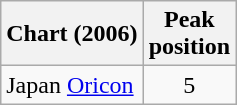<table class="wikitable">
<tr>
<th>Chart (2006)</th>
<th>Peak<br>position</th>
</tr>
<tr>
<td>Japan <a href='#'>Oricon</a></td>
<td align="center">5</td>
</tr>
</table>
